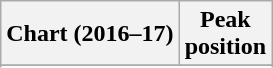<table class="wikitable sortable plainrowheaders" style="text-align:center">
<tr>
<th>Chart (2016–17)</th>
<th>Peak<br>position</th>
</tr>
<tr>
</tr>
<tr>
</tr>
</table>
